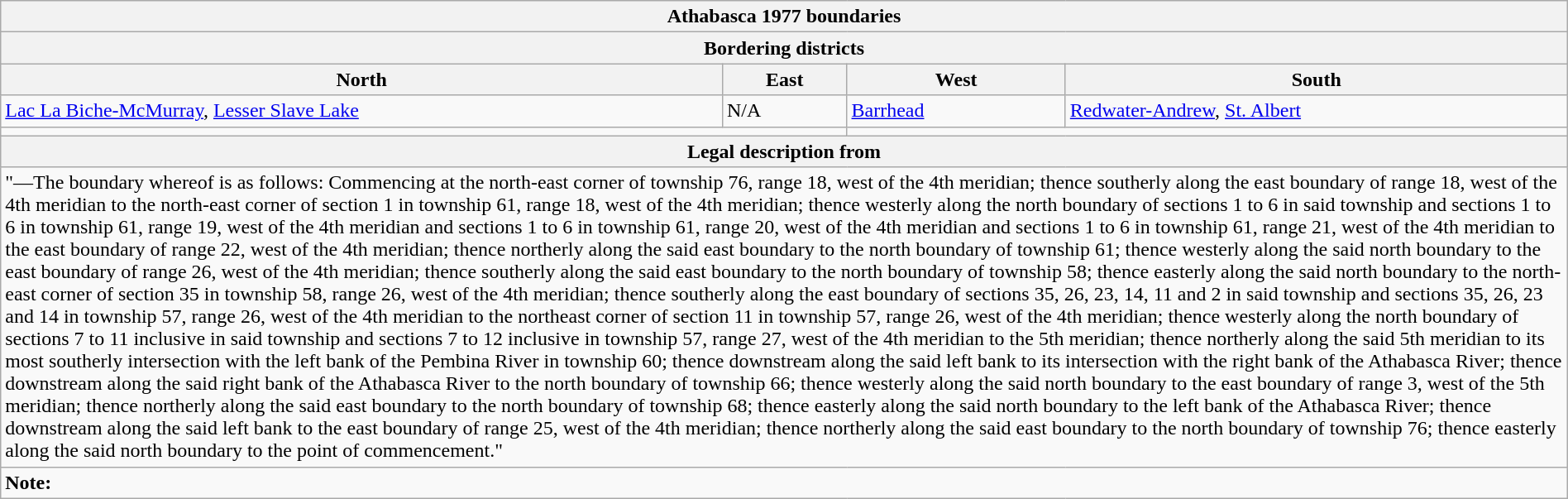<table class="wikitable collapsible collapsed" style="width:100%;">
<tr>
<th colspan=4>Athabasca 1977 boundaries</th>
</tr>
<tr>
<th colspan=4>Bordering districts</th>
</tr>
<tr>
<th>North</th>
<th>East</th>
<th>West</th>
<th>South</th>
</tr>
<tr>
<td><a href='#'>Lac La Biche-McMurray</a>, <a href='#'>Lesser Slave Lake</a></td>
<td>N/A</td>
<td><a href='#'>Barrhead</a></td>
<td><a href='#'>Redwater-Andrew</a>, <a href='#'>St. Albert</a></td>
</tr>
<tr>
<td colspan=2 align=center></td>
<td colspan=2 align=center></td>
</tr>
<tr>
<th colspan=4>Legal description from </th>
</tr>
<tr>
<td colspan=4>"—The boundary whereof is as follows: Commencing at the north-east corner of township 76, range 18, west of the 4th meridian; thence southerly along the east boundary of range 18, west of the 4th meridian to the north-east corner of section 1 in township 61, range 18, west of the 4th meridian; thence westerly along the north boundary of sections 1 to 6 in said township and sections 1 to 6 in township 61, range 19, west of the 4th meridian and sections 1 to 6 in township 61, range 20, west of the 4th meridian and sections 1 to 6 in township 61, range 21, west of the 4th meridian to the east boundary of range 22, west of the 4th meridian; thence northerly along the said east boundary to the north boundary of township 61; thence westerly along the said north boundary to the east boundary of range 26, west of the 4th meridian; thence southerly along the said east boundary to the north boundary of township 58; thence easterly along the said north boundary to the north-east corner of section 35 in township 58, range 26, west of the 4th meridian; thence southerly along the east boundary of sections 35, 26, 23, 14, 11 and 2 in said township and sections 35, 26, 23 and 14 in township 57, range 26, west of the 4th meridian to the northeast corner of section 11 in township 57, range 26, west of the 4th meridian; thence westerly along the north boundary of sections 7 to 11 inclusive in said township and sections 7 to 12 inclusive in township 57, range 27, west of the 4th meridian to the 5th meridian; thence northerly along the said 5th meridian to its most southerly intersection with the left bank of the Pembina River in township 60; thence downstream along the said left bank to its intersection with the right bank of the Athabasca River; thence downstream along the said right bank of the Athabasca River to the north boundary of township 66; thence westerly along the said north boundary to the east boundary of range 3, west of the 5th meridian; thence northerly along the said east boundary to the north boundary of township 68; thence easterly along the said north boundary to the left bank of the Athabasca River; thence downstream along the said left bank to the east boundary of range 25, west of the 4th meridian; thence northerly along the said east boundary to the north boundary of township 76; thence easterly along the said north boundary to the point of commencement."</td>
</tr>
<tr>
<td colspan=4><strong>Note:</strong></td>
</tr>
</table>
